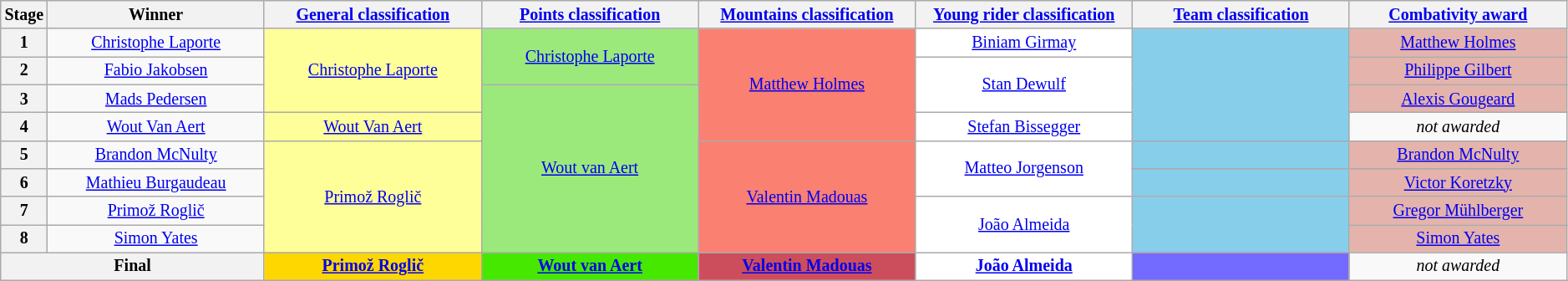<table class="wikitable" style="text-align: center; font-size:smaller;">
<tr style="background:#efefef;">
<th style="width:2%;">Stage</th>
<th style="width:14%;">Winner</th>
<th style="width:14%;"><a href='#'>General classification</a><br></th>
<th style="width:14%;"><a href='#'>Points classification</a><br></th>
<th style="width:14%;"><a href='#'>Mountains classification</a><br></th>
<th style="width:14%;"><a href='#'>Young rider classification</a><br></th>
<th style="width:14%;"><a href='#'>Team classification</a><br></th>
<th style="width:14%;"><a href='#'>Combativity award</a><br></th>
</tr>
<tr>
<th>1</th>
<td><a href='#'>Christophe Laporte</a></td>
<td style="background:#ffff99;" rowspan="3"><a href='#'>Christophe Laporte</a></td>
<td style="background:#9CE97B;" rowspan="2"><a href='#'>Christophe Laporte</a></td>
<td style="background:salmon;" rowspan="4"><a href='#'>Matthew Holmes</a></td>
<td style="background:white;"><a href='#'>Biniam Girmay</a></td>
<td style="background:skyblue;" rowspan="4"></td>
<td style="background:#E4B3AB;"><a href='#'>Matthew Holmes</a></td>
</tr>
<tr>
<th>2</th>
<td><a href='#'>Fabio Jakobsen</a></td>
<td style="background:white;" rowspan="2"><a href='#'>Stan Dewulf</a></td>
<td style="background:#E4B3AB;"><a href='#'>Philippe Gilbert</a></td>
</tr>
<tr>
<th>3</th>
<td><a href='#'>Mads Pedersen</a></td>
<td style="background:#9CE97B;" rowspan="6"><a href='#'>Wout van Aert</a></td>
<td style="background:#E4B3AB;"><a href='#'>Alexis Gougeard</a></td>
</tr>
<tr>
<th>4</th>
<td><a href='#'>Wout Van Aert</a></td>
<td style="background:#ffff99;"><a href='#'>Wout Van Aert</a></td>
<td style="background:white;"><a href='#'>Stefan Bissegger</a></td>
<td><em>not awarded</em></td>
</tr>
<tr>
<th>5</th>
<td><a href='#'>Brandon McNulty</a></td>
<td style="background:#ffff99;" rowspan="4"><a href='#'>Primož Roglič</a></td>
<td style="background:salmon;" rowspan="4"><a href='#'>Valentin Madouas</a></td>
<td style="background:white;" rowspan="2"><a href='#'>Matteo Jorgenson</a></td>
<td style="background:skyblue;"></td>
<td style="background:#E4B3AB;"><a href='#'>Brandon McNulty</a></td>
</tr>
<tr>
<th>6</th>
<td><a href='#'>Mathieu Burgaudeau</a></td>
<td style="background:skyblue;"></td>
<td style="background:#E4B3AB;"><a href='#'>Victor Koretzky</a></td>
</tr>
<tr>
<th>7</th>
<td><a href='#'>Primož Roglič</a></td>
<td style="background:white;" rowspan="2"><a href='#'>João Almeida</a></td>
<td style="background:skyblue;" rowspan="2"></td>
<td style="background:#E4B3AB;"><a href='#'>Gregor Mühlberger</a></td>
</tr>
<tr>
<th>8</th>
<td><a href='#'>Simon Yates</a></td>
<td style="background:#E4B3AB;"><a href='#'>Simon Yates</a></td>
</tr>
<tr>
<th colspan="2">Final</th>
<th style="background:gold;"><a href='#'>Primož Roglič</a></th>
<th style="background:#46E800;"><a href='#'>Wout van Aert</a></th>
<th style="background:#CC4E5C;"><a href='#'>Valentin Madouas</a></th>
<th style="background:white;"><a href='#'>João Almeida</a></th>
<th style="background:#736aff;"></th>
<td><em>not awarded</em></td>
</tr>
</table>
